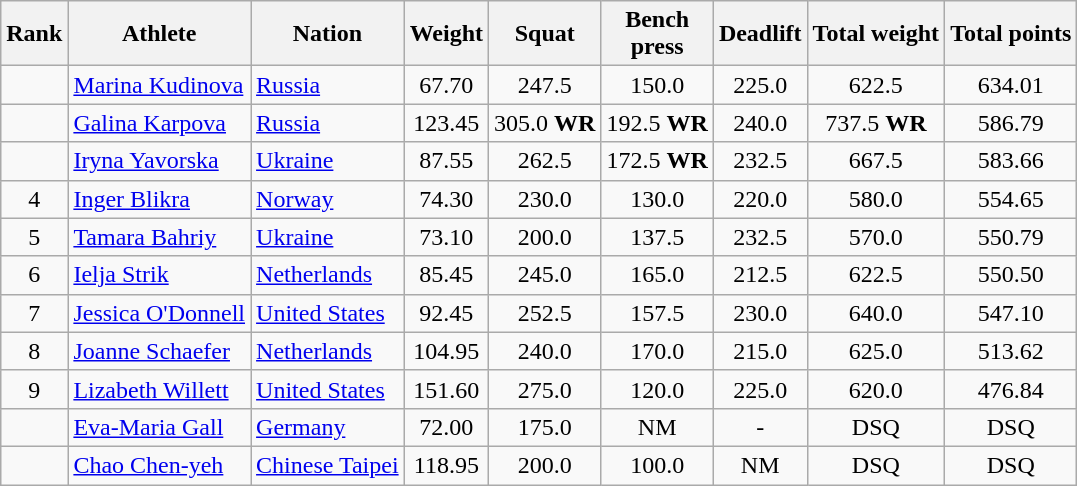<table class="wikitable sortable" style="text-align:center">
<tr>
<th>Rank</th>
<th>Athlete</th>
<th>Nation</th>
<th>Weight</th>
<th>Squat</th>
<th>Bench<br>press</th>
<th>Deadlift</th>
<th>Total weight</th>
<th>Total points</th>
</tr>
<tr>
<td></td>
<td align=left><a href='#'>Marina Kudinova</a></td>
<td align=left> <a href='#'>Russia</a></td>
<td>67.70</td>
<td>247.5</td>
<td>150.0</td>
<td>225.0</td>
<td>622.5</td>
<td>634.01</td>
</tr>
<tr>
<td></td>
<td align=left><a href='#'>Galina Karpova</a></td>
<td align=left> <a href='#'>Russia</a></td>
<td>123.45</td>
<td>305.0 <strong>WR</strong></td>
<td>192.5 <strong>WR</strong></td>
<td>240.0</td>
<td>737.5 <strong>WR</strong></td>
<td>586.79</td>
</tr>
<tr>
<td></td>
<td align=left><a href='#'>Iryna Yavorska</a></td>
<td align=left> <a href='#'>Ukraine</a></td>
<td>87.55</td>
<td>262.5</td>
<td>172.5 <strong>WR</strong></td>
<td>232.5</td>
<td>667.5</td>
<td>583.66</td>
</tr>
<tr>
<td>4</td>
<td align=left><a href='#'>Inger Blikra</a></td>
<td align=left> <a href='#'>Norway</a></td>
<td>74.30</td>
<td>230.0</td>
<td>130.0</td>
<td>220.0</td>
<td>580.0</td>
<td>554.65</td>
</tr>
<tr>
<td>5</td>
<td align=left><a href='#'>Tamara Bahriy</a></td>
<td align=left> <a href='#'>Ukraine</a></td>
<td>73.10</td>
<td>200.0</td>
<td>137.5</td>
<td>232.5</td>
<td>570.0</td>
<td>550.79</td>
</tr>
<tr>
<td>6</td>
<td align=left><a href='#'>Ielja Strik</a></td>
<td align=left> <a href='#'>Netherlands</a></td>
<td>85.45</td>
<td>245.0</td>
<td>165.0</td>
<td>212.5</td>
<td>622.5</td>
<td>550.50</td>
</tr>
<tr>
<td>7</td>
<td align=left><a href='#'>Jessica O'Donnell</a></td>
<td align=left> <a href='#'>United States</a></td>
<td>92.45</td>
<td>252.5</td>
<td>157.5</td>
<td>230.0</td>
<td>640.0</td>
<td>547.10</td>
</tr>
<tr>
<td>8</td>
<td align=left><a href='#'>Joanne Schaefer</a></td>
<td align=left> <a href='#'>Netherlands</a></td>
<td>104.95</td>
<td>240.0</td>
<td>170.0</td>
<td>215.0</td>
<td>625.0</td>
<td>513.62</td>
</tr>
<tr>
<td>9</td>
<td align=left><a href='#'>Lizabeth Willett</a></td>
<td align=left> <a href='#'>United States</a></td>
<td>151.60</td>
<td>275.0</td>
<td>120.0</td>
<td>225.0</td>
<td>620.0</td>
<td>476.84</td>
</tr>
<tr>
<td></td>
<td align=left><a href='#'>Eva-Maria Gall</a></td>
<td align=left> <a href='#'>Germany</a></td>
<td>72.00</td>
<td>175.0</td>
<td>NM</td>
<td>-</td>
<td>DSQ</td>
<td>DSQ</td>
</tr>
<tr>
<td></td>
<td align=left><a href='#'>Chao Chen-yeh</a></td>
<td align=left> <a href='#'>Chinese Taipei</a></td>
<td>118.95</td>
<td>200.0</td>
<td>100.0</td>
<td>NM</td>
<td>DSQ</td>
<td>DSQ</td>
</tr>
</table>
